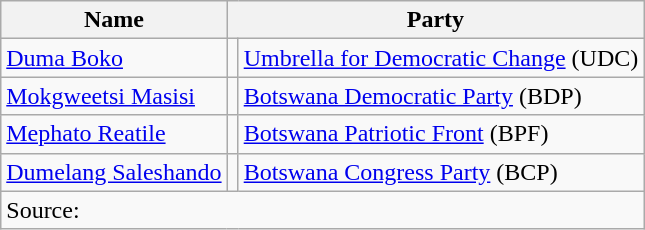<table class="wikitable">
<tr>
<th>Name</th>
<th colspan=2>Party</th>
</tr>
<tr>
<td><a href='#'>Duma Boko</a></td>
<td bgcolor=></td>
<td><a href='#'>Umbrella for Democratic Change</a> (UDC)</td>
</tr>
<tr>
<td><a href='#'>Mokgweetsi Masisi</a></td>
<td bgcolor=></td>
<td><a href='#'>Botswana Democratic Party</a> (BDP)</td>
</tr>
<tr>
<td><a href='#'>Mephato Reatile</a></td>
<td bgcolor=></td>
<td><a href='#'>Botswana Patriotic Front</a> (BPF)</td>
</tr>
<tr>
<td><a href='#'>Dumelang Saleshando</a></td>
<td bgcolor=></td>
<td><a href='#'>Botswana Congress Party</a> (BCP)</td>
</tr>
<tr>
<td colspan=3>Source:</td>
</tr>
</table>
